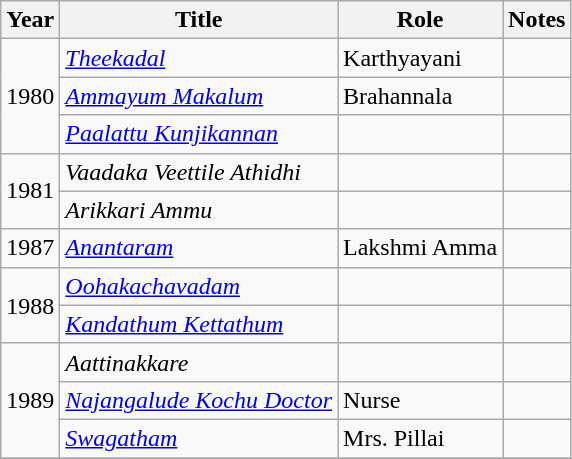<table class="wikitable sortable">
<tr>
<th>Year</th>
<th>Title</th>
<th>Role</th>
<th class="unsortable">Notes</th>
</tr>
<tr>
<td rowspan=3>1980</td>
<td><em><a href='#'>Theekadal</a></em></td>
<td>Karthyayani</td>
<td></td>
</tr>
<tr>
<td><em><a href='#'>Ammayum Makalum</a></em></td>
<td>Brahannala</td>
<td></td>
</tr>
<tr>
<td><em><a href='#'>Paalattu Kunjikannan</a></em></td>
<td></td>
<td></td>
</tr>
<tr>
<td rowspan=2>1981</td>
<td><em>Vaadaka Veettile Athidhi</em></td>
<td></td>
<td></td>
</tr>
<tr>
<td><em>Arikkari Ammu</em></td>
<td></td>
<td></td>
</tr>
<tr>
<td>1987</td>
<td><em><a href='#'>Anantaram</a></em></td>
<td>Lakshmi Amma</td>
<td></td>
</tr>
<tr>
<td rowspan=2>1988</td>
<td><em><a href='#'>Oohakachavadam</a></em></td>
<td></td>
<td></td>
</tr>
<tr>
<td><em><a href='#'>Kandathum Kettathum</a></em></td>
<td></td>
<td></td>
</tr>
<tr>
<td rowspan=3>1989</td>
<td><em>Aattinakkare</em></td>
<td></td>
<td></td>
</tr>
<tr>
<td><em><a href='#'>Najangalude Kochu Doctor</a></em></td>
<td>Nurse</td>
<td></td>
</tr>
<tr>
<td><em><a href='#'>Swagatham</a></em></td>
<td>Mrs. Pillai</td>
<td></td>
</tr>
<tr>
</tr>
</table>
